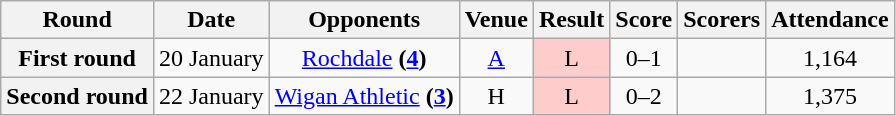<table class="wikitable" style="text-align:center">
<tr>
<th>Round</th>
<th>Date</th>
<th>Opponents</th>
<th>Venue</th>
<th>Result</th>
<th>Score</th>
<th>Scorers</th>
<th>Attendance</th>
</tr>
<tr>
<th>First round</th>
<td>20 January</td>
<td><a href='#'>Rochdale</a> <strong>(<a href='#'>4</a>)</strong></td>
<td><a href='#'>A</a></td>
<td style="background-color:#FFCCCC">L</td>
<td>0–1</td>
<td align="left"></td>
<td>1,164</td>
</tr>
<tr>
<th>Second round</th>
<td>22 January</td>
<td><a href='#'>Wigan Athletic</a> <strong>(<a href='#'>3</a>)</strong></td>
<td>H</td>
<td style="background-color:#FFCCCC">L</td>
<td>0–2</td>
<td align="left"></td>
<td>1,375</td>
</tr>
</table>
